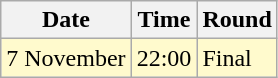<table class="wikitable">
<tr>
<th>Date</th>
<th>Time</th>
<th>Round</th>
</tr>
<tr style=background:lemonchiffon>
<td>7 November</td>
<td>22:00</td>
<td>Final</td>
</tr>
</table>
